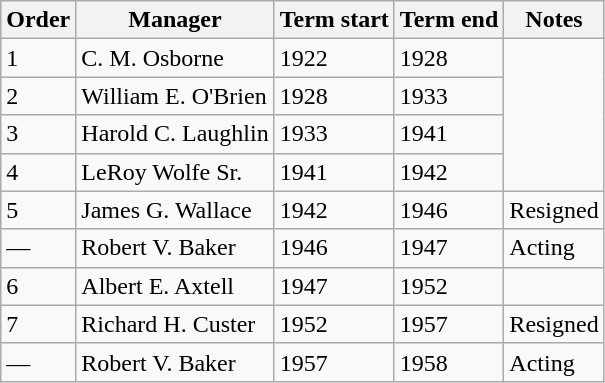<table class="wikitable">
<tr>
<th>Order</th>
<th>Manager</th>
<th>Term start</th>
<th>Term end</th>
<th>Notes</th>
</tr>
<tr>
<td>1</td>
<td>C. M. Osborne</td>
<td>1922</td>
<td>1928</td>
</tr>
<tr>
<td>2</td>
<td>William E. O'Brien</td>
<td>1928</td>
<td>1933</td>
</tr>
<tr>
<td>3</td>
<td>Harold C. Laughlin</td>
<td>1933</td>
<td>1941</td>
</tr>
<tr>
<td>4</td>
<td>LeRoy Wolfe Sr.</td>
<td>1941</td>
<td>1942</td>
</tr>
<tr>
<td>5</td>
<td>James G. Wallace</td>
<td>1942</td>
<td>1946</td>
<td>Resigned</td>
</tr>
<tr>
<td>—</td>
<td>Robert V. Baker</td>
<td>1946</td>
<td>1947</td>
<td>Acting</td>
</tr>
<tr>
<td>6</td>
<td>Albert E. Axtell</td>
<td>1947</td>
<td>1952</td>
</tr>
<tr>
<td>7</td>
<td>Richard H. Custer</td>
<td>1952</td>
<td>1957</td>
<td>Resigned</td>
</tr>
<tr>
<td>—</td>
<td>Robert V. Baker<br></td>
<td>1957</td>
<td>1958</td>
<td>Acting</td>
</tr>
</table>
